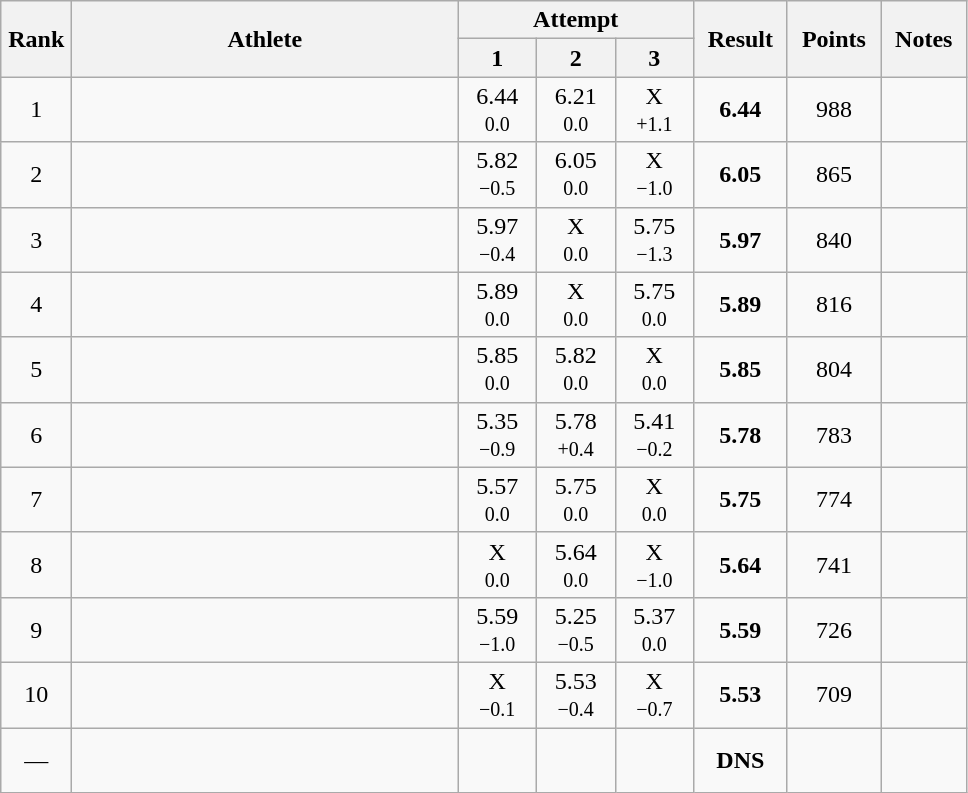<table class="wikitable" style="text-align:center">
<tr>
<th rowspan=2 width=40>Rank</th>
<th rowspan=2 width=250>Athlete</th>
<th colspan=3>Attempt</th>
<th rowspan=2 width=55>Result</th>
<th rowspan=2 width=55>Points</th>
<th rowspan=2 width=50>Notes</th>
</tr>
<tr>
<th width=45>1</th>
<th width=45>2</th>
<th width=45>3</th>
</tr>
<tr>
<td>1</td>
<td align=left></td>
<td>6.44<br><small>0.0</small></td>
<td>6.21<br><small>0.0</small></td>
<td>X<br><small>+1.1</small></td>
<td><strong>6.44</strong></td>
<td>988</td>
<td></td>
</tr>
<tr>
<td>2</td>
<td align=left></td>
<td>5.82<br><small>−0.5</small></td>
<td>6.05<br><small>0.0</small></td>
<td>X<br><small>−1.0</small></td>
<td><strong>6.05</strong></td>
<td>865</td>
<td></td>
</tr>
<tr>
<td>3</td>
<td align=left></td>
<td>5.97<br><small>−0.4</small></td>
<td>X<br><small>0.0</small></td>
<td>5.75<br><small>−1.3</small></td>
<td><strong>5.97</strong></td>
<td>840</td>
<td></td>
</tr>
<tr>
<td>4</td>
<td align=left></td>
<td>5.89<br><small>0.0</small></td>
<td>X<br><small>0.0</small></td>
<td>5.75<br><small>0.0</small></td>
<td><strong>5.89</strong></td>
<td>816</td>
<td></td>
</tr>
<tr>
<td>5</td>
<td align=left></td>
<td>5.85<br><small>0.0</small></td>
<td>5.82<br><small>0.0</small></td>
<td>X<br><small>0.0</small></td>
<td><strong>5.85</strong></td>
<td>804</td>
<td></td>
</tr>
<tr>
<td>6</td>
<td align=left></td>
<td>5.35<br><small>−0.9</small></td>
<td>5.78<br><small>+0.4</small></td>
<td>5.41<br><small>−0.2</small></td>
<td><strong>5.78</strong></td>
<td>783</td>
<td></td>
</tr>
<tr>
<td>7</td>
<td align=left></td>
<td>5.57<br><small>0.0</small></td>
<td>5.75<br><small>0.0</small></td>
<td>X<br><small>0.0</small></td>
<td><strong>5.75</strong></td>
<td>774</td>
<td></td>
</tr>
<tr>
<td>8</td>
<td align=left></td>
<td>X<br><small>0.0</small></td>
<td>5.64<br><small>0.0</small></td>
<td>X<br><small>−1.0</small></td>
<td><strong>5.64</strong></td>
<td>741</td>
<td></td>
</tr>
<tr>
<td>9</td>
<td align=left></td>
<td>5.59<br><small>−1.0</small></td>
<td>5.25<br><small>−0.5</small></td>
<td>5.37<br><small>0.0</small></td>
<td><strong>5.59</strong></td>
<td>726</td>
<td></td>
</tr>
<tr>
<td>10</td>
<td align=left></td>
<td>X<br><small>−0.1</small></td>
<td>5.53<br><small>−0.4</small></td>
<td>X<br><small>−0.7</small></td>
<td><strong>5.53</strong></td>
<td>709</td>
<td></td>
</tr>
<tr>
<td>—</td>
<td align=left></td>
<td> <br> </td>
<td></td>
<td></td>
<td><strong>DNS</strong></td>
<td></td>
<td></td>
</tr>
</table>
